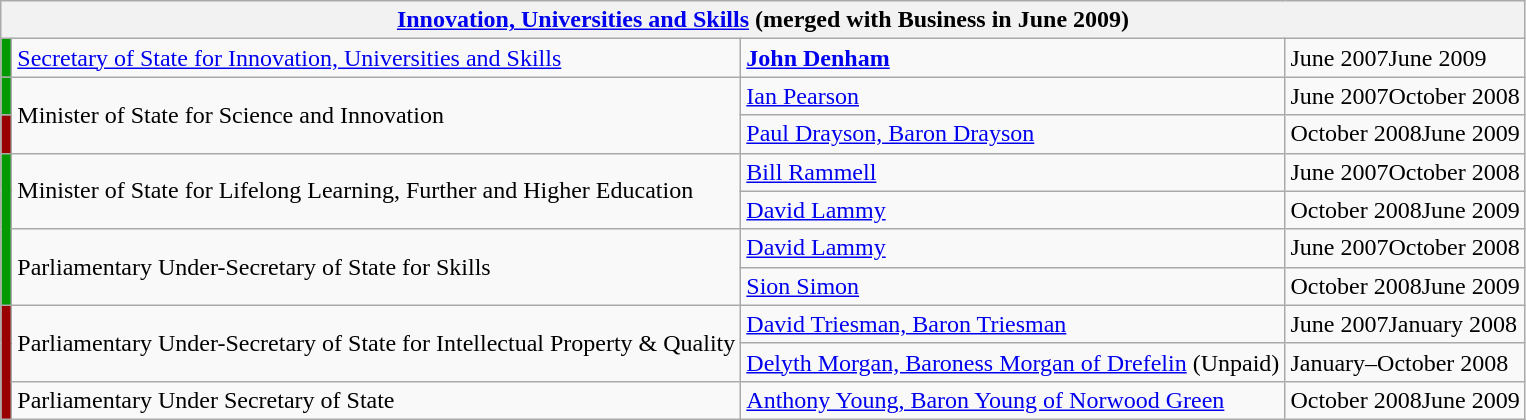<table class="wikitable">
<tr>
<th colspan=4><a href='#'>Innovation, Universities and Skills</a> (merged with Business in June 2009)</th>
</tr>
<tr>
<td rowspan=1 bgcolor="009900"></td>
<td><a href='#'>Secretary of State for Innovation, Universities and Skills</a></td>
<td><strong><a href='#'>John Denham</a></strong></td>
<td>June 2007June 2009</td>
</tr>
<tr>
<td rowspan=1 bgcolor="009900"></td>
<td rowspan=2>Minister of State for Science and Innovation</td>
<td><a href='#'>Ian Pearson</a></td>
<td>June 2007October 2008</td>
</tr>
<tr>
<td rowspan=1 bgcolor="990000"></td>
<td><a href='#'>Paul Drayson, Baron Drayson</a></td>
<td>October 2008June 2009</td>
</tr>
<tr>
<td rowspan=4 bgcolor="009900"></td>
<td rowspan=2>Minister of State for Lifelong Learning, Further and Higher Education</td>
<td><a href='#'>Bill Rammell</a></td>
<td>June 2007October 2008</td>
</tr>
<tr>
<td><a href='#'>David Lammy</a></td>
<td>October 2008June 2009</td>
</tr>
<tr>
<td rowspan=2>Parliamentary Under-Secretary of State for Skills</td>
<td><a href='#'>David Lammy</a></td>
<td>June 2007October 2008</td>
</tr>
<tr>
<td><a href='#'>Sion Simon</a></td>
<td>October 2008June 2009</td>
</tr>
<tr>
<td rowspan=3 bgcolor="99000"></td>
<td rowspan=2>Parliamentary Under-Secretary of State for Intellectual Property & Quality</td>
<td><a href='#'>David Triesman, Baron Triesman</a></td>
<td>June 2007January 2008</td>
</tr>
<tr>
<td><a href='#'>Delyth Morgan, Baroness Morgan of Drefelin</a> (Unpaid)</td>
<td>January–October 2008</td>
</tr>
<tr>
<td>Parliamentary Under Secretary of State</td>
<td><a href='#'>Anthony Young, Baron Young of Norwood Green</a></td>
<td>October 2008June 2009</td>
</tr>
</table>
